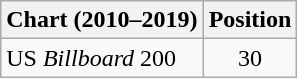<table class="wikitable">
<tr>
<th scope="col">Chart (2010–2019)</th>
<th scope="col">Position</th>
</tr>
<tr>
<td>US <em>Billboard</em> 200</td>
<td style="text-align:center">30</td>
</tr>
</table>
